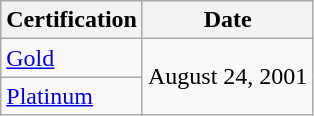<table class="wikitable">
<tr>
<th>Certification</th>
<th>Date</th>
</tr>
<tr>
<td><a href='#'>Gold</a></td>
<td rowspan="2">August 24, 2001</td>
</tr>
<tr>
<td><a href='#'>Platinum</a></td>
</tr>
</table>
